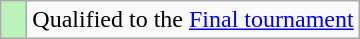<table class="wikitable" style="text-align: left;">
<tr>
<td style="width:10px; background:#bbf3bb;"></td>
<td>Qualified to the <a href='#'>Final tournament</a></td>
</tr>
</table>
